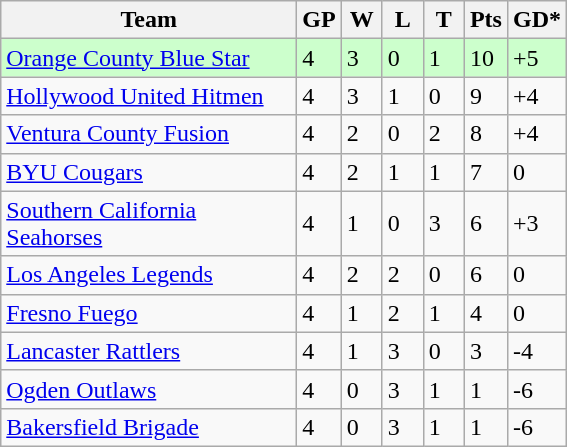<table class="wikitable">
<tr>
<th width="190">Team</th>
<th width="20">GP</th>
<th width="20">W</th>
<th width="20">L</th>
<th width="20">T</th>
<th width="20">Pts</th>
<th width="25">GD*</th>
</tr>
<tr bgcolor=#ccffcc>
<td><a href='#'>Orange County Blue Star</a></td>
<td>4</td>
<td>3</td>
<td>0</td>
<td>1</td>
<td>10</td>
<td>+5</td>
</tr>
<tr>
<td><a href='#'>Hollywood United Hitmen</a></td>
<td>4</td>
<td>3</td>
<td>1</td>
<td>0</td>
<td>9</td>
<td>+4</td>
</tr>
<tr>
<td><a href='#'>Ventura County Fusion</a></td>
<td>4</td>
<td>2</td>
<td>0</td>
<td>2</td>
<td>8</td>
<td>+4</td>
</tr>
<tr>
<td><a href='#'>BYU Cougars</a></td>
<td>4</td>
<td>2</td>
<td>1</td>
<td>1</td>
<td>7</td>
<td>0</td>
</tr>
<tr>
<td><a href='#'>Southern California Seahorses</a></td>
<td>4</td>
<td>1</td>
<td>0</td>
<td>3</td>
<td>6</td>
<td>+3</td>
</tr>
<tr>
<td><a href='#'>Los Angeles Legends</a></td>
<td>4</td>
<td>2</td>
<td>2</td>
<td>0</td>
<td>6</td>
<td>0</td>
</tr>
<tr>
<td><a href='#'>Fresno Fuego</a></td>
<td>4</td>
<td>1</td>
<td>2</td>
<td>1</td>
<td>4</td>
<td>0</td>
</tr>
<tr>
<td><a href='#'>Lancaster Rattlers</a></td>
<td>4</td>
<td>1</td>
<td>3</td>
<td>0</td>
<td>3</td>
<td>-4</td>
</tr>
<tr>
<td><a href='#'>Ogden Outlaws</a></td>
<td>4</td>
<td>0</td>
<td>3</td>
<td>1</td>
<td>1</td>
<td>-6</td>
</tr>
<tr>
<td><a href='#'>Bakersfield Brigade</a></td>
<td>4</td>
<td>0</td>
<td>3</td>
<td>1</td>
<td>1</td>
<td>-6</td>
</tr>
</table>
